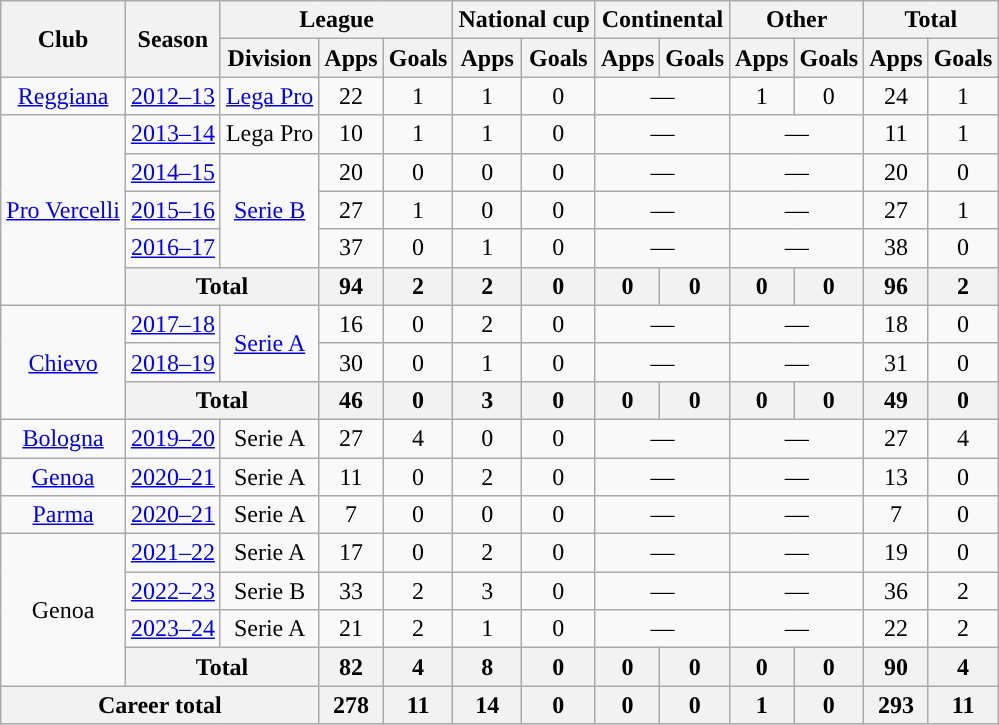<table class="wikitable" style="text-align: center">
<tr>
<th rowspan="2">Club</th>
<th rowspan="2">Season</th>
<th colspan="3">League</th>
<th colspan="2">National cup</th>
<th colspan="2">Continental</th>
<th colspan="2">Other</th>
<th colspan="2">Total</th>
</tr>
<tr>
<th>Division</th>
<th>Apps</th>
<th>Goals</th>
<th>Apps</th>
<th>Goals</th>
<th>Apps</th>
<th>Goals</th>
<th>Apps</th>
<th>Goals</th>
<th>Apps</th>
<th>Goals</th>
</tr>
<tr>
<td><a href='#'>Reggiana</a></td>
<td><a href='#'>2012–13</a></td>
<td><a href='#'>Lega Pro</a></td>
<td>22</td>
<td>1</td>
<td>1</td>
<td>0</td>
<td colspan="2“">—</td>
<td>1</td>
<td>0</td>
<td>24</td>
<td>1</td>
</tr>
<tr>
<td rowspan="5"><a href='#'>Pro Vercelli</a></td>
<td><a href='#'>2013–14</a></td>
<td>Lega Pro</td>
<td>10</td>
<td>1</td>
<td>1</td>
<td>0</td>
<td colspan="2“">—</td>
<td colspan="2“">—</td>
<td>11</td>
<td>1</td>
</tr>
<tr>
<td><a href='#'>2014–15</a></td>
<td rowspan="3"><a href='#'>Serie B</a></td>
<td>20</td>
<td>0</td>
<td>0</td>
<td>0</td>
<td colspan="2“">—</td>
<td colspan="2“">—</td>
<td>20</td>
<td>0</td>
</tr>
<tr>
<td><a href='#'>2015–16</a></td>
<td>27</td>
<td>1</td>
<td>0</td>
<td>0</td>
<td colspan="2“">—</td>
<td colspan="2“">—</td>
<td>27</td>
<td>1</td>
</tr>
<tr>
<td><a href='#'>2016–17</a></td>
<td>37</td>
<td>0</td>
<td>1</td>
<td>0</td>
<td colspan="2“">—</td>
<td colspan="2“">—</td>
<td>38</td>
<td>0</td>
</tr>
<tr>
<th colspan="2">Total</th>
<th>94</th>
<th>2</th>
<th>2</th>
<th>0</th>
<th>0</th>
<th>0</th>
<th>0</th>
<th>0</th>
<th>96</th>
<th>2</th>
</tr>
<tr>
<td rowspan="3"><a href='#'>Chievo</a></td>
<td><a href='#'>2017–18</a></td>
<td rowspan="2"><a href='#'>Serie A</a></td>
<td>16</td>
<td>0</td>
<td>2</td>
<td>0</td>
<td colspan="2“">—</td>
<td colspan="2“">—</td>
<td>18</td>
<td>0</td>
</tr>
<tr>
<td><a href='#'>2018–19</a></td>
<td>30</td>
<td>0</td>
<td>1</td>
<td>0</td>
<td colspan="2“">—</td>
<td colspan="2“">—</td>
<td>31</td>
<td>0</td>
</tr>
<tr>
<th colspan="2">Total</th>
<th>46</th>
<th>0</th>
<th>3</th>
<th>0</th>
<th>0</th>
<th>0</th>
<th>0</th>
<th>0</th>
<th>49</th>
<th>0</th>
</tr>
<tr>
<td><a href='#'>Bologna</a></td>
<td><a href='#'>2019–20</a></td>
<td>Serie A</td>
<td>27</td>
<td>4</td>
<td>0</td>
<td>0</td>
<td colspan="2“">—</td>
<td colspan="2“">—</td>
<td>27</td>
<td>4</td>
</tr>
<tr>
<td><a href='#'>Genoa</a></td>
<td><a href='#'>2020–21</a></td>
<td>Serie A</td>
<td>11</td>
<td>0</td>
<td>2</td>
<td>0</td>
<td colspan="2“">—</td>
<td colspan="2“">—</td>
<td>13</td>
<td>0</td>
</tr>
<tr>
<td><a href='#'>Parma</a></td>
<td><a href='#'>2020–21</a></td>
<td>Serie A</td>
<td>7</td>
<td>0</td>
<td>0</td>
<td>0</td>
<td colspan="2“">—</td>
<td colspan="2“">—</td>
<td>7</td>
<td>0</td>
</tr>
<tr>
<td rowspan="4">Genoa</td>
<td><a href='#'>2021–22</a></td>
<td>Serie A</td>
<td>17</td>
<td>0</td>
<td>2</td>
<td>0</td>
<td colspan="2“">—</td>
<td colspan="2“">—</td>
<td>19</td>
<td>0</td>
</tr>
<tr>
<td><a href='#'>2022–23</a></td>
<td>Serie B</td>
<td>33</td>
<td>2</td>
<td>3</td>
<td>0</td>
<td colspan="2“">—</td>
<td colspan="2“">—</td>
<td>36</td>
<td>2</td>
</tr>
<tr>
<td><a href='#'>2023–24</a></td>
<td>Serie A</td>
<td>21</td>
<td>2</td>
<td>1</td>
<td>0</td>
<td colspan="2“">—</td>
<td colspan="2“">—</td>
<td>22</td>
<td>2</td>
</tr>
<tr>
<th colspan="2">Total</th>
<th>82</th>
<th>4</th>
<th>8</th>
<th>0</th>
<th>0</th>
<th>0</th>
<th>0</th>
<th>0</th>
<th>90</th>
<th>4</th>
</tr>
<tr>
<th colspan="3">Career total</th>
<th>278</th>
<th>11</th>
<th>14</th>
<th>0</th>
<th>0</th>
<th>0</th>
<th>1</th>
<th>0</th>
<th>293</th>
<th>11</th>
</tr>
</table>
